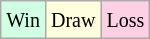<table class="wikitable">
<tr>
<td style="background:#d0ffe3;"><small>Win</small></td>
<td style="background:#ffd;"><small>Draw</small></td>
<td style="background:#ffd0e3;"><small>Loss</small></td>
</tr>
</table>
